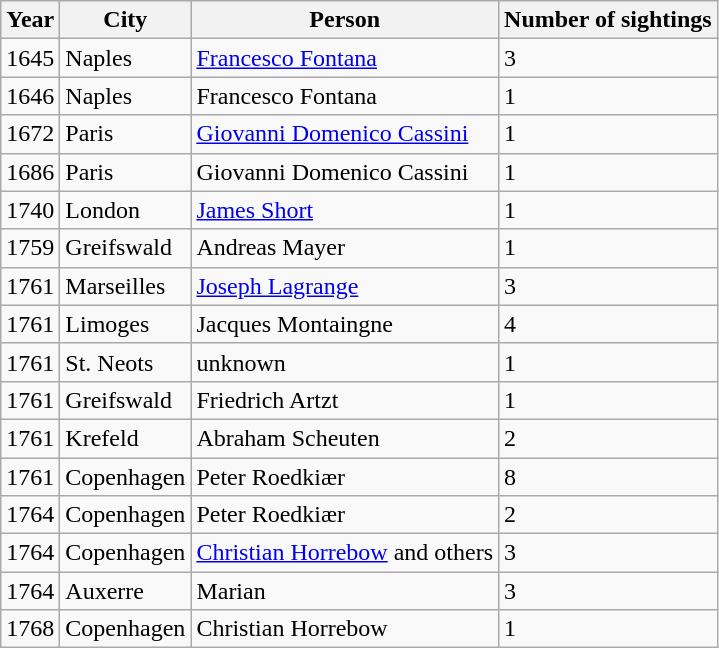<table class="wikitable sortable">
<tr>
<th>Year</th>
<th>City</th>
<th>Person</th>
<th>Number of sightings</th>
</tr>
<tr>
<td>1645</td>
<td>Naples</td>
<td><a href='#'>Francesco Fontana</a></td>
<td>3</td>
</tr>
<tr>
<td>1646</td>
<td>Naples</td>
<td>Francesco Fontana</td>
<td>1</td>
</tr>
<tr>
<td>1672</td>
<td>Paris</td>
<td><a href='#'>Giovanni Domenico Cassini</a></td>
<td>1</td>
</tr>
<tr>
<td>1686</td>
<td>Paris</td>
<td>Giovanni Domenico Cassini</td>
<td>1</td>
</tr>
<tr>
<td>1740</td>
<td>London</td>
<td><a href='#'>James Short</a></td>
<td>1</td>
</tr>
<tr>
<td>1759</td>
<td>Greifswald</td>
<td>Andreas Mayer</td>
<td>1</td>
</tr>
<tr>
<td>1761</td>
<td>Marseilles</td>
<td><a href='#'>Joseph Lagrange</a></td>
<td>3</td>
</tr>
<tr>
<td>1761</td>
<td>Limoges</td>
<td>Jacques Montaingne</td>
<td>4</td>
</tr>
<tr>
<td>1761</td>
<td>St. Neots</td>
<td>unknown</td>
<td>1</td>
</tr>
<tr>
<td>1761</td>
<td>Greifswald</td>
<td>Friedrich Artzt</td>
<td>1</td>
</tr>
<tr>
<td>1761</td>
<td>Krefeld</td>
<td>Abraham Scheuten</td>
<td>2</td>
</tr>
<tr>
<td>1761</td>
<td>Copenhagen</td>
<td>Peter Roedkiær</td>
<td>8</td>
</tr>
<tr>
<td>1764</td>
<td>Copenhagen</td>
<td>Peter Roedkiær</td>
<td>2</td>
</tr>
<tr>
<td>1764</td>
<td>Copenhagen</td>
<td><a href='#'>Christian Horrebow</a> and others</td>
<td>3</td>
</tr>
<tr>
<td>1764</td>
<td>Auxerre</td>
<td>Marian</td>
<td>3</td>
</tr>
<tr>
<td>1768</td>
<td>Copenhagen</td>
<td>Christian Horrebow</td>
<td>1</td>
</tr>
</table>
